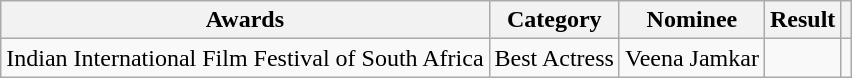<table class="wikitable plainrowheaders sortable">
<tr>
<th scope="col">Awards</th>
<th scope="col">Category</th>
<th scope="col">Nominee</th>
<th scope="col">Result</th>
<th scope="col" class="unsortable"></th>
</tr>
<tr>
<td>Indian International Film Festival of South Africa</td>
<td>Best Actress</td>
<td>Veena Jamkar</td>
<td></td>
<td style="text-align:center;"></td>
</tr>
</table>
